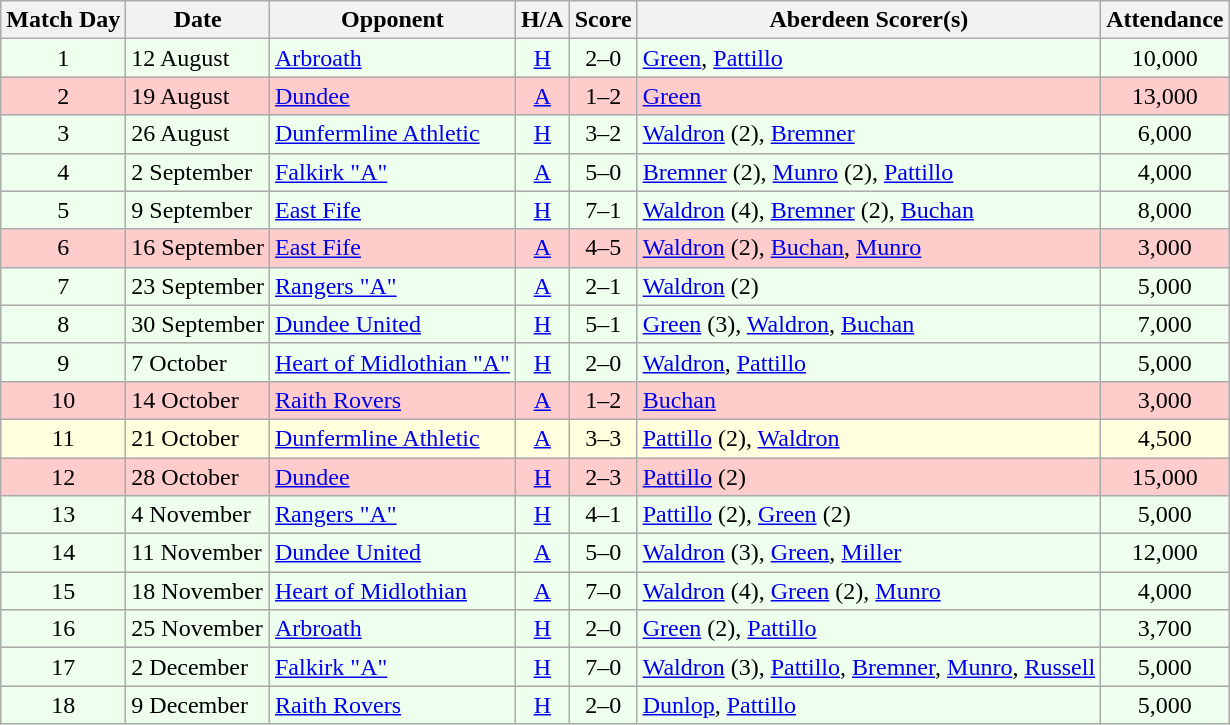<table class="wikitable" style="text-align:center">
<tr>
<th>Match Day</th>
<th>Date</th>
<th>Opponent</th>
<th>H/A</th>
<th>Score</th>
<th>Aberdeen Scorer(s)</th>
<th>Attendance</th>
</tr>
<tr style="background:#efe;">
<td>1</td>
<td align=left>12 August</td>
<td align=left><a href='#'>Arbroath</a></td>
<td><a href='#'>H</a></td>
<td>2–0</td>
<td align=left><a href='#'>Green</a>, <a href='#'>Pattillo</a></td>
<td>10,000</td>
</tr>
<tr style="background:#fcc;">
<td>2</td>
<td align=left>19 August</td>
<td align=left><a href='#'>Dundee</a></td>
<td><a href='#'>A</a></td>
<td>1–2</td>
<td align=left><a href='#'>Green</a></td>
<td>13,000</td>
</tr>
<tr style="background:#efe;">
<td>3</td>
<td align=left>26 August</td>
<td align=left><a href='#'>Dunfermline Athletic</a></td>
<td><a href='#'>H</a></td>
<td>3–2</td>
<td align=left><a href='#'>Waldron</a> (2), <a href='#'>Bremner</a></td>
<td>6,000</td>
</tr>
<tr style="background:#efe;">
<td>4</td>
<td align=left>2 September</td>
<td align=left><a href='#'>Falkirk "A"</a></td>
<td><a href='#'>A</a></td>
<td>5–0</td>
<td align=left><a href='#'>Bremner</a> (2), <a href='#'>Munro</a> (2), <a href='#'>Pattillo</a></td>
<td>4,000</td>
</tr>
<tr style="background:#efe;">
<td>5</td>
<td align=left>9 September</td>
<td align=left><a href='#'>East Fife</a></td>
<td><a href='#'>H</a></td>
<td>7–1</td>
<td align=left><a href='#'>Waldron</a> (4), <a href='#'>Bremner</a> (2), <a href='#'>Buchan</a></td>
<td>8,000</td>
</tr>
<tr style="background:#fcc;">
<td>6</td>
<td align=left>16 September</td>
<td align=left><a href='#'>East Fife</a></td>
<td><a href='#'>A</a></td>
<td>4–5</td>
<td align=left><a href='#'>Waldron</a> (2), <a href='#'>Buchan</a>, <a href='#'>Munro</a></td>
<td>3,000</td>
</tr>
<tr style="background:#efe;">
<td>7</td>
<td align=left>23 September</td>
<td align=left><a href='#'>Rangers "A"</a></td>
<td><a href='#'>A</a></td>
<td>2–1</td>
<td align=left><a href='#'>Waldron</a> (2)</td>
<td>5,000</td>
</tr>
<tr style="background:#efe;">
<td>8</td>
<td align=left>30 September</td>
<td align=left><a href='#'>Dundee United</a></td>
<td><a href='#'>H</a></td>
<td>5–1</td>
<td align=left><a href='#'>Green</a> (3), <a href='#'>Waldron</a>, <a href='#'>Buchan</a></td>
<td>7,000</td>
</tr>
<tr style="background:#efe;">
<td>9</td>
<td align=left>7 October</td>
<td align=left><a href='#'>Heart of Midlothian "A"</a></td>
<td><a href='#'>H</a></td>
<td>2–0</td>
<td align=left><a href='#'>Waldron</a>, <a href='#'>Pattillo</a></td>
<td>5,000</td>
</tr>
<tr style="background:#fcc;">
<td>10</td>
<td align=left>14 October</td>
<td align=left><a href='#'>Raith Rovers</a></td>
<td><a href='#'>A</a></td>
<td>1–2</td>
<td align=left><a href='#'>Buchan</a></td>
<td>3,000</td>
</tr>
<tr style="background:#ffd;">
<td>11</td>
<td align=left>21 October</td>
<td align=left><a href='#'>Dunfermline Athletic</a></td>
<td><a href='#'>A</a></td>
<td>3–3</td>
<td align=left><a href='#'>Pattillo</a> (2), <a href='#'>Waldron</a></td>
<td>4,500</td>
</tr>
<tr style="background:#fcc;">
<td>12</td>
<td align=left>28 October</td>
<td align=left><a href='#'>Dundee</a></td>
<td><a href='#'>H</a></td>
<td>2–3</td>
<td align=left><a href='#'>Pattillo</a> (2)</td>
<td>15,000</td>
</tr>
<tr style="background:#efe;">
<td>13</td>
<td align=left>4 November</td>
<td align=left><a href='#'>Rangers "A"</a></td>
<td><a href='#'>H</a></td>
<td>4–1</td>
<td align=left><a href='#'>Pattillo</a> (2), <a href='#'>Green</a> (2)</td>
<td>5,000</td>
</tr>
<tr style="background:#efe;">
<td>14</td>
<td align=left>11 November</td>
<td align=left><a href='#'>Dundee United</a></td>
<td><a href='#'>A</a></td>
<td>5–0</td>
<td align=left><a href='#'>Waldron</a> (3), <a href='#'>Green</a>, <a href='#'>Miller</a></td>
<td>12,000</td>
</tr>
<tr style="background:#efe;">
<td>15</td>
<td align=left>18 November</td>
<td align=left><a href='#'>Heart of Midlothian</a></td>
<td><a href='#'>A</a></td>
<td>7–0</td>
<td align=left><a href='#'>Waldron</a> (4), <a href='#'>Green</a> (2), <a href='#'>Munro</a></td>
<td>4,000</td>
</tr>
<tr style="background:#efe;">
<td>16</td>
<td align=left>25 November</td>
<td align=left><a href='#'>Arbroath</a></td>
<td><a href='#'>H</a></td>
<td>2–0</td>
<td align=left><a href='#'>Green</a> (2), <a href='#'>Pattillo</a></td>
<td>3,700</td>
</tr>
<tr style="background:#efe;">
<td>17</td>
<td align=left>2 December</td>
<td align=left><a href='#'>Falkirk "A"</a></td>
<td><a href='#'>H</a></td>
<td>7–0</td>
<td align=left><a href='#'>Waldron</a> (3), <a href='#'>Pattillo</a>, <a href='#'>Bremner</a>, <a href='#'>Munro</a>, <a href='#'>Russell</a></td>
<td>5,000</td>
</tr>
<tr style="background:#efe;">
<td>18</td>
<td align=left>9 December</td>
<td align=left><a href='#'>Raith Rovers</a></td>
<td><a href='#'>H</a></td>
<td>2–0</td>
<td align=left><a href='#'>Dunlop</a>, <a href='#'>Pattillo</a></td>
<td>5,000</td>
</tr>
</table>
